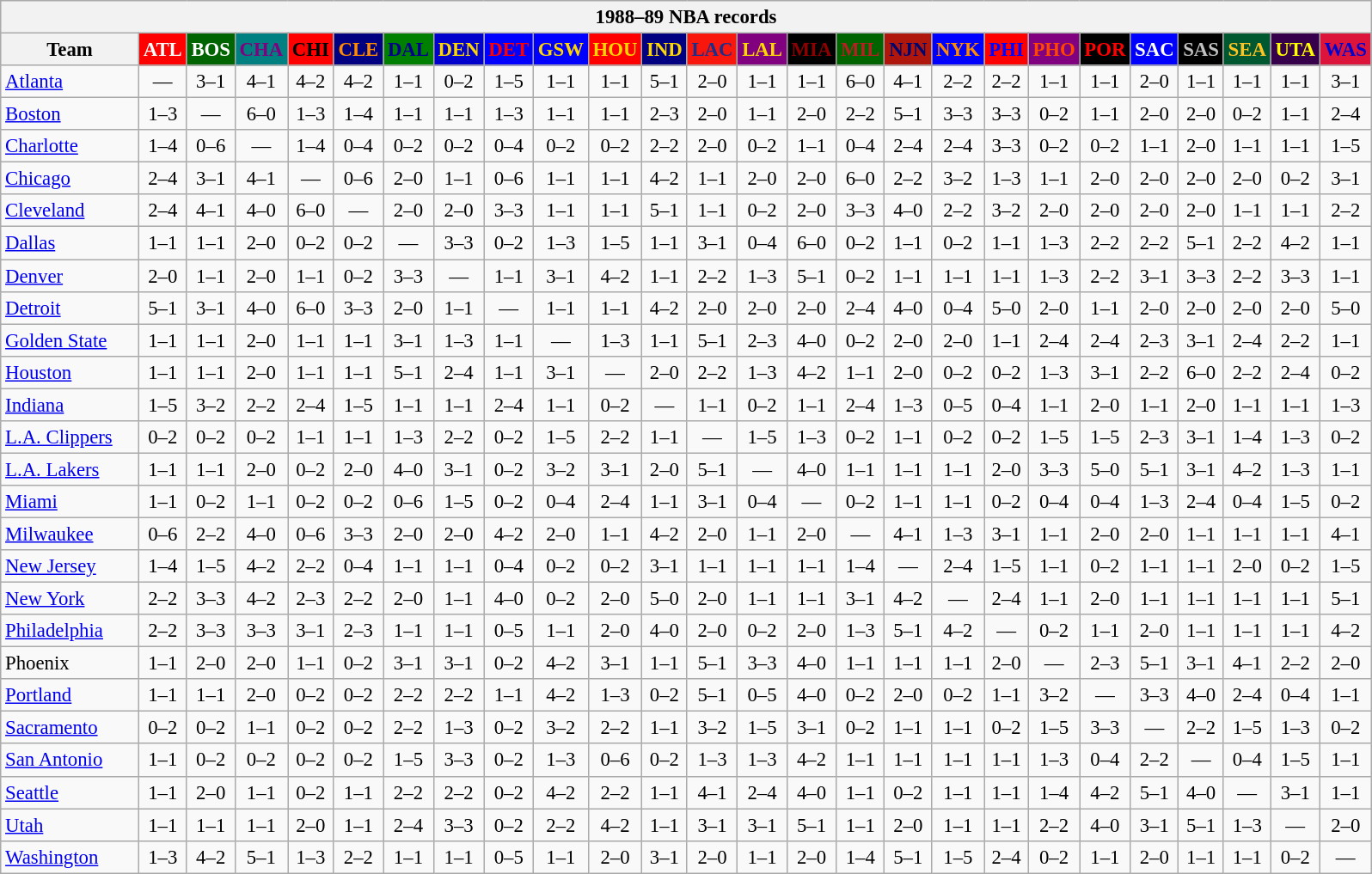<table class="wikitable" style="font-size:95%; text-align:center;">
<tr>
<th colspan=26>1988–89 NBA records</th>
</tr>
<tr>
<th width=100>Team</th>
<th style="background:#FF0000;color:#FFFFFF;width=35">ATL</th>
<th style="background:#006400;color:#FFFFFF;width=35">BOS</th>
<th style="background:#008080;color:#800080;width=35">CHA</th>
<th style="background:#FF0000;color:#000000;width=35">CHI</th>
<th style="background:#000080;color:#FF8C00;width=35">CLE</th>
<th style="background:#008000;color:#00008B;width=35">DAL</th>
<th style="background:#0000CD;color:#FFD700;width=35">DEN</th>
<th style="background:#0000FF;color:#FF0000;width=35">DET</th>
<th style="background:#0000FF;color:#FFD700;width=35">GSW</th>
<th style="background:#FF0000;color:#FFD700;width=35">HOU</th>
<th style="background:#000080;color:#FFD700;width=35">IND</th>
<th style="background:#F9160D;color:#1A2E8B;width=35">LAC</th>
<th style="background:#800080;color:#FFD700;width=35">LAL</th>
<th style="background:#000000;color:#8B0000;width=35">MIA</th>
<th style="background:#006400;color:#B22222;width=35">MIL</th>
<th style="background:#B0170C;color:#00056D;width=35">NJN</th>
<th style="background:#0000FF;color:#FF8C00;width=35">NYK</th>
<th style="background:#FF0000;color:#0000FF;width=35">PHI</th>
<th style="background:#800080;color:#FF4500;width=35">PHO</th>
<th style="background:#000000;color:#FF0000;width=35">POR</th>
<th style="background:#0000FF;color:#FFFFFF;width=35">SAC</th>
<th style="background:#000000;color:#C0C0C0;width=35">SAS</th>
<th style="background:#005831;color:#FFC322;width=35">SEA</th>
<th style="background:#36004A;color:#FFFF00;width=35">UTA</th>
<th style="background:#DC143C;color:#0000CD;width=35">WAS</th>
</tr>
<tr>
<td style="text-align:left;"><a href='#'>Atlanta</a></td>
<td>—</td>
<td>3–1</td>
<td>4–1</td>
<td>4–2</td>
<td>4–2</td>
<td>1–1</td>
<td>0–2</td>
<td>1–5</td>
<td>1–1</td>
<td>1–1</td>
<td>5–1</td>
<td>2–0</td>
<td>1–1</td>
<td>1–1</td>
<td>6–0</td>
<td>4–1</td>
<td>2–2</td>
<td>2–2</td>
<td>1–1</td>
<td>1–1</td>
<td>2–0</td>
<td>1–1</td>
<td>1–1</td>
<td>1–1</td>
<td>3–1</td>
</tr>
<tr>
<td style="text-align:left;"><a href='#'>Boston</a></td>
<td>1–3</td>
<td>—</td>
<td>6–0</td>
<td>1–3</td>
<td>1–4</td>
<td>1–1</td>
<td>1–1</td>
<td>1–3</td>
<td>1–1</td>
<td>1–1</td>
<td>2–3</td>
<td>2–0</td>
<td>1–1</td>
<td>2–0</td>
<td>2–2</td>
<td>5–1</td>
<td>3–3</td>
<td>3–3</td>
<td>0–2</td>
<td>1–1</td>
<td>2–0</td>
<td>2–0</td>
<td>0–2</td>
<td>1–1</td>
<td>2–4</td>
</tr>
<tr>
<td style="text-align:left;"><a href='#'>Charlotte</a></td>
<td>1–4</td>
<td>0–6</td>
<td>—</td>
<td>1–4</td>
<td>0–4</td>
<td>0–2</td>
<td>0–2</td>
<td>0–4</td>
<td>0–2</td>
<td>0–2</td>
<td>2–2</td>
<td>2–0</td>
<td>0–2</td>
<td>1–1</td>
<td>0–4</td>
<td>2–4</td>
<td>2–4</td>
<td>3–3</td>
<td>0–2</td>
<td>0–2</td>
<td>1–1</td>
<td>2–0</td>
<td>1–1</td>
<td>1–1</td>
<td>1–5</td>
</tr>
<tr>
<td style="text-align:left;"><a href='#'>Chicago</a></td>
<td>2–4</td>
<td>3–1</td>
<td>4–1</td>
<td>—</td>
<td>0–6</td>
<td>2–0</td>
<td>1–1</td>
<td>0–6</td>
<td>1–1</td>
<td>1–1</td>
<td>4–2</td>
<td>1–1</td>
<td>2–0</td>
<td>2–0</td>
<td>6–0</td>
<td>2–2</td>
<td>3–2</td>
<td>1–3</td>
<td>1–1</td>
<td>2–0</td>
<td>2–0</td>
<td>2–0</td>
<td>2–0</td>
<td>0–2</td>
<td>3–1</td>
</tr>
<tr>
<td style="text-align:left;"><a href='#'>Cleveland</a></td>
<td>2–4</td>
<td>4–1</td>
<td>4–0</td>
<td>6–0</td>
<td>—</td>
<td>2–0</td>
<td>2–0</td>
<td>3–3</td>
<td>1–1</td>
<td>1–1</td>
<td>5–1</td>
<td>1–1</td>
<td>0–2</td>
<td>2–0</td>
<td>3–3</td>
<td>4–0</td>
<td>2–2</td>
<td>3–2</td>
<td>2–0</td>
<td>2–0</td>
<td>2–0</td>
<td>2–0</td>
<td>1–1</td>
<td>1–1</td>
<td>2–2</td>
</tr>
<tr>
<td style="text-align:left;"><a href='#'>Dallas</a></td>
<td>1–1</td>
<td>1–1</td>
<td>2–0</td>
<td>0–2</td>
<td>0–2</td>
<td>—</td>
<td>3–3</td>
<td>0–2</td>
<td>1–3</td>
<td>1–5</td>
<td>1–1</td>
<td>3–1</td>
<td>0–4</td>
<td>6–0</td>
<td>0–2</td>
<td>1–1</td>
<td>0–2</td>
<td>1–1</td>
<td>1–3</td>
<td>2–2</td>
<td>2–2</td>
<td>5–1</td>
<td>2–2</td>
<td>4–2</td>
<td>1–1</td>
</tr>
<tr>
<td style="text-align:left;"><a href='#'>Denver</a></td>
<td>2–0</td>
<td>1–1</td>
<td>2–0</td>
<td>1–1</td>
<td>0–2</td>
<td>3–3</td>
<td>—</td>
<td>1–1</td>
<td>3–1</td>
<td>4–2</td>
<td>1–1</td>
<td>2–2</td>
<td>1–3</td>
<td>5–1</td>
<td>0–2</td>
<td>1–1</td>
<td>1–1</td>
<td>1–1</td>
<td>1–3</td>
<td>2–2</td>
<td>3–1</td>
<td>3–3</td>
<td>2–2</td>
<td>3–3</td>
<td>1–1</td>
</tr>
<tr>
<td style="text-align:left;"><a href='#'>Detroit</a></td>
<td>5–1</td>
<td>3–1</td>
<td>4–0</td>
<td>6–0</td>
<td>3–3</td>
<td>2–0</td>
<td>1–1</td>
<td>—</td>
<td>1–1</td>
<td>1–1</td>
<td>4–2</td>
<td>2–0</td>
<td>2–0</td>
<td>2–0</td>
<td>2–4</td>
<td>4–0</td>
<td>0–4</td>
<td>5–0</td>
<td>2–0</td>
<td>1–1</td>
<td>2–0</td>
<td>2–0</td>
<td>2–0</td>
<td>2–0</td>
<td>5–0</td>
</tr>
<tr>
<td style="text-align:left;"><a href='#'>Golden State</a></td>
<td>1–1</td>
<td>1–1</td>
<td>2–0</td>
<td>1–1</td>
<td>1–1</td>
<td>3–1</td>
<td>1–3</td>
<td>1–1</td>
<td>—</td>
<td>1–3</td>
<td>1–1</td>
<td>5–1</td>
<td>2–3</td>
<td>4–0</td>
<td>0–2</td>
<td>2–0</td>
<td>2–0</td>
<td>1–1</td>
<td>2–4</td>
<td>2–4</td>
<td>2–3</td>
<td>3–1</td>
<td>2–4</td>
<td>2–2</td>
<td>1–1</td>
</tr>
<tr>
<td style="text-align:left;"><a href='#'>Houston</a></td>
<td>1–1</td>
<td>1–1</td>
<td>2–0</td>
<td>1–1</td>
<td>1–1</td>
<td>5–1</td>
<td>2–4</td>
<td>1–1</td>
<td>3–1</td>
<td>—</td>
<td>2–0</td>
<td>2–2</td>
<td>1–3</td>
<td>4–2</td>
<td>1–1</td>
<td>2–0</td>
<td>0–2</td>
<td>0–2</td>
<td>1–3</td>
<td>3–1</td>
<td>2–2</td>
<td>6–0</td>
<td>2–2</td>
<td>2–4</td>
<td>0–2</td>
</tr>
<tr>
<td style="text-align:left;"><a href='#'>Indiana</a></td>
<td>1–5</td>
<td>3–2</td>
<td>2–2</td>
<td>2–4</td>
<td>1–5</td>
<td>1–1</td>
<td>1–1</td>
<td>2–4</td>
<td>1–1</td>
<td>0–2</td>
<td>—</td>
<td>1–1</td>
<td>0–2</td>
<td>1–1</td>
<td>2–4</td>
<td>1–3</td>
<td>0–5</td>
<td>0–4</td>
<td>1–1</td>
<td>2–0</td>
<td>1–1</td>
<td>2–0</td>
<td>1–1</td>
<td>1–1</td>
<td>1–3</td>
</tr>
<tr>
<td style="text-align:left;"><a href='#'>L.A. Clippers</a></td>
<td>0–2</td>
<td>0–2</td>
<td>0–2</td>
<td>1–1</td>
<td>1–1</td>
<td>1–3</td>
<td>2–2</td>
<td>0–2</td>
<td>1–5</td>
<td>2–2</td>
<td>1–1</td>
<td>—</td>
<td>1–5</td>
<td>1–3</td>
<td>0–2</td>
<td>1–1</td>
<td>0–2</td>
<td>0–2</td>
<td>1–5</td>
<td>1–5</td>
<td>2–3</td>
<td>3–1</td>
<td>1–4</td>
<td>1–3</td>
<td>0–2</td>
</tr>
<tr>
<td style="text-align:left;"><a href='#'>L.A. Lakers</a></td>
<td>1–1</td>
<td>1–1</td>
<td>2–0</td>
<td>0–2</td>
<td>2–0</td>
<td>4–0</td>
<td>3–1</td>
<td>0–2</td>
<td>3–2</td>
<td>3–1</td>
<td>2–0</td>
<td>5–1</td>
<td>—</td>
<td>4–0</td>
<td>1–1</td>
<td>1–1</td>
<td>1–1</td>
<td>2–0</td>
<td>3–3</td>
<td>5–0</td>
<td>5–1</td>
<td>3–1</td>
<td>4–2</td>
<td>1–3</td>
<td>1–1</td>
</tr>
<tr>
<td style="text-align:left;"><a href='#'>Miami</a></td>
<td>1–1</td>
<td>0–2</td>
<td>1–1</td>
<td>0–2</td>
<td>0–2</td>
<td>0–6</td>
<td>1–5</td>
<td>0–2</td>
<td>0–4</td>
<td>2–4</td>
<td>1–1</td>
<td>3–1</td>
<td>0–4</td>
<td>—</td>
<td>0–2</td>
<td>1–1</td>
<td>1–1</td>
<td>0–2</td>
<td>0–4</td>
<td>0–4</td>
<td>1–3</td>
<td>2–4</td>
<td>0–4</td>
<td>1–5</td>
<td>0–2</td>
</tr>
<tr>
<td style="text-align:left;"><a href='#'>Milwaukee</a></td>
<td>0–6</td>
<td>2–2</td>
<td>4–0</td>
<td>0–6</td>
<td>3–3</td>
<td>2–0</td>
<td>2–0</td>
<td>4–2</td>
<td>2–0</td>
<td>1–1</td>
<td>4–2</td>
<td>2–0</td>
<td>1–1</td>
<td>2–0</td>
<td>—</td>
<td>4–1</td>
<td>1–3</td>
<td>3–1</td>
<td>1–1</td>
<td>2–0</td>
<td>2–0</td>
<td>1–1</td>
<td>1–1</td>
<td>1–1</td>
<td>4–1</td>
</tr>
<tr>
<td style="text-align:left;"><a href='#'>New Jersey</a></td>
<td>1–4</td>
<td>1–5</td>
<td>4–2</td>
<td>2–2</td>
<td>0–4</td>
<td>1–1</td>
<td>1–1</td>
<td>0–4</td>
<td>0–2</td>
<td>0–2</td>
<td>3–1</td>
<td>1–1</td>
<td>1–1</td>
<td>1–1</td>
<td>1–4</td>
<td>—</td>
<td>2–4</td>
<td>1–5</td>
<td>1–1</td>
<td>0–2</td>
<td>1–1</td>
<td>1–1</td>
<td>2–0</td>
<td>0–2</td>
<td>1–5</td>
</tr>
<tr>
<td style="text-align:left;"><a href='#'>New York</a></td>
<td>2–2</td>
<td>3–3</td>
<td>4–2</td>
<td>2–3</td>
<td>2–2</td>
<td>2–0</td>
<td>1–1</td>
<td>4–0</td>
<td>0–2</td>
<td>2–0</td>
<td>5–0</td>
<td>2–0</td>
<td>1–1</td>
<td>1–1</td>
<td>3–1</td>
<td>4–2</td>
<td>—</td>
<td>2–4</td>
<td>1–1</td>
<td>2–0</td>
<td>1–1</td>
<td>1–1</td>
<td>1–1</td>
<td>1–1</td>
<td>5–1</td>
</tr>
<tr>
<td style="text-align:left;"><a href='#'>Philadelphia</a></td>
<td>2–2</td>
<td>3–3</td>
<td>3–3</td>
<td>3–1</td>
<td>2–3</td>
<td>1–1</td>
<td>1–1</td>
<td>0–5</td>
<td>1–1</td>
<td>2–0</td>
<td>4–0</td>
<td>2–0</td>
<td>0–2</td>
<td>2–0</td>
<td>1–3</td>
<td>5–1</td>
<td>4–2</td>
<td>—</td>
<td>0–2</td>
<td>1–1</td>
<td>2–0</td>
<td>1–1</td>
<td>1–1</td>
<td>1–1</td>
<td>4–2</td>
</tr>
<tr>
<td style="text-align:left;">Phoenix</td>
<td>1–1</td>
<td>2–0</td>
<td>2–0</td>
<td>1–1</td>
<td>0–2</td>
<td>3–1</td>
<td>3–1</td>
<td>0–2</td>
<td>4–2</td>
<td>3–1</td>
<td>1–1</td>
<td>5–1</td>
<td>3–3</td>
<td>4–0</td>
<td>1–1</td>
<td>1–1</td>
<td>1–1</td>
<td>2–0</td>
<td>—</td>
<td>2–3</td>
<td>5–1</td>
<td>3–1</td>
<td>4–1</td>
<td>2–2</td>
<td>2–0</td>
</tr>
<tr>
<td style="text-align:left;"><a href='#'>Portland</a></td>
<td>1–1</td>
<td>1–1</td>
<td>2–0</td>
<td>0–2</td>
<td>0–2</td>
<td>2–2</td>
<td>2–2</td>
<td>1–1</td>
<td>4–2</td>
<td>1–3</td>
<td>0–2</td>
<td>5–1</td>
<td>0–5</td>
<td>4–0</td>
<td>0–2</td>
<td>2–0</td>
<td>0–2</td>
<td>1–1</td>
<td>3–2</td>
<td>—</td>
<td>3–3</td>
<td>4–0</td>
<td>2–4</td>
<td>0–4</td>
<td>1–1</td>
</tr>
<tr>
<td style="text-align:left;"><a href='#'>Sacramento</a></td>
<td>0–2</td>
<td>0–2</td>
<td>1–1</td>
<td>0–2</td>
<td>0–2</td>
<td>2–2</td>
<td>1–3</td>
<td>0–2</td>
<td>3–2</td>
<td>2–2</td>
<td>1–1</td>
<td>3–2</td>
<td>1–5</td>
<td>3–1</td>
<td>0–2</td>
<td>1–1</td>
<td>1–1</td>
<td>0–2</td>
<td>1–5</td>
<td>3–3</td>
<td>—</td>
<td>2–2</td>
<td>1–5</td>
<td>1–3</td>
<td>0–2</td>
</tr>
<tr>
<td style="text-align:left;"><a href='#'>San Antonio</a></td>
<td>1–1</td>
<td>0–2</td>
<td>0–2</td>
<td>0–2</td>
<td>0–2</td>
<td>1–5</td>
<td>3–3</td>
<td>0–2</td>
<td>1–3</td>
<td>0–6</td>
<td>0–2</td>
<td>1–3</td>
<td>1–3</td>
<td>4–2</td>
<td>1–1</td>
<td>1–1</td>
<td>1–1</td>
<td>1–1</td>
<td>1–3</td>
<td>0–4</td>
<td>2–2</td>
<td>—</td>
<td>0–4</td>
<td>1–5</td>
<td>1–1</td>
</tr>
<tr>
<td style="text-align:left;"><a href='#'>Seattle</a></td>
<td>1–1</td>
<td>2–0</td>
<td>1–1</td>
<td>0–2</td>
<td>1–1</td>
<td>2–2</td>
<td>2–2</td>
<td>0–2</td>
<td>4–2</td>
<td>2–2</td>
<td>1–1</td>
<td>4–1</td>
<td>2–4</td>
<td>4–0</td>
<td>1–1</td>
<td>0–2</td>
<td>1–1</td>
<td>1–1</td>
<td>1–4</td>
<td>4–2</td>
<td>5–1</td>
<td>4–0</td>
<td>—</td>
<td>3–1</td>
<td>1–1</td>
</tr>
<tr>
<td style="text-align:left;"><a href='#'>Utah</a></td>
<td>1–1</td>
<td>1–1</td>
<td>1–1</td>
<td>2–0</td>
<td>1–1</td>
<td>2–4</td>
<td>3–3</td>
<td>0–2</td>
<td>2–2</td>
<td>4–2</td>
<td>1–1</td>
<td>3–1</td>
<td>3–1</td>
<td>5–1</td>
<td>1–1</td>
<td>2–0</td>
<td>1–1</td>
<td>1–1</td>
<td>2–2</td>
<td>4–0</td>
<td>3–1</td>
<td>5–1</td>
<td>1–3</td>
<td>—</td>
<td>2–0</td>
</tr>
<tr>
<td style="text-align:left;"><a href='#'>Washington</a></td>
<td>1–3</td>
<td>4–2</td>
<td>5–1</td>
<td>1–3</td>
<td>2–2</td>
<td>1–1</td>
<td>1–1</td>
<td>0–5</td>
<td>1–1</td>
<td>2–0</td>
<td>3–1</td>
<td>2–0</td>
<td>1–1</td>
<td>2–0</td>
<td>1–4</td>
<td>5–1</td>
<td>1–5</td>
<td>2–4</td>
<td>0–2</td>
<td>1–1</td>
<td>2–0</td>
<td>1–1</td>
<td>1–1</td>
<td>0–2</td>
<td>—</td>
</tr>
</table>
